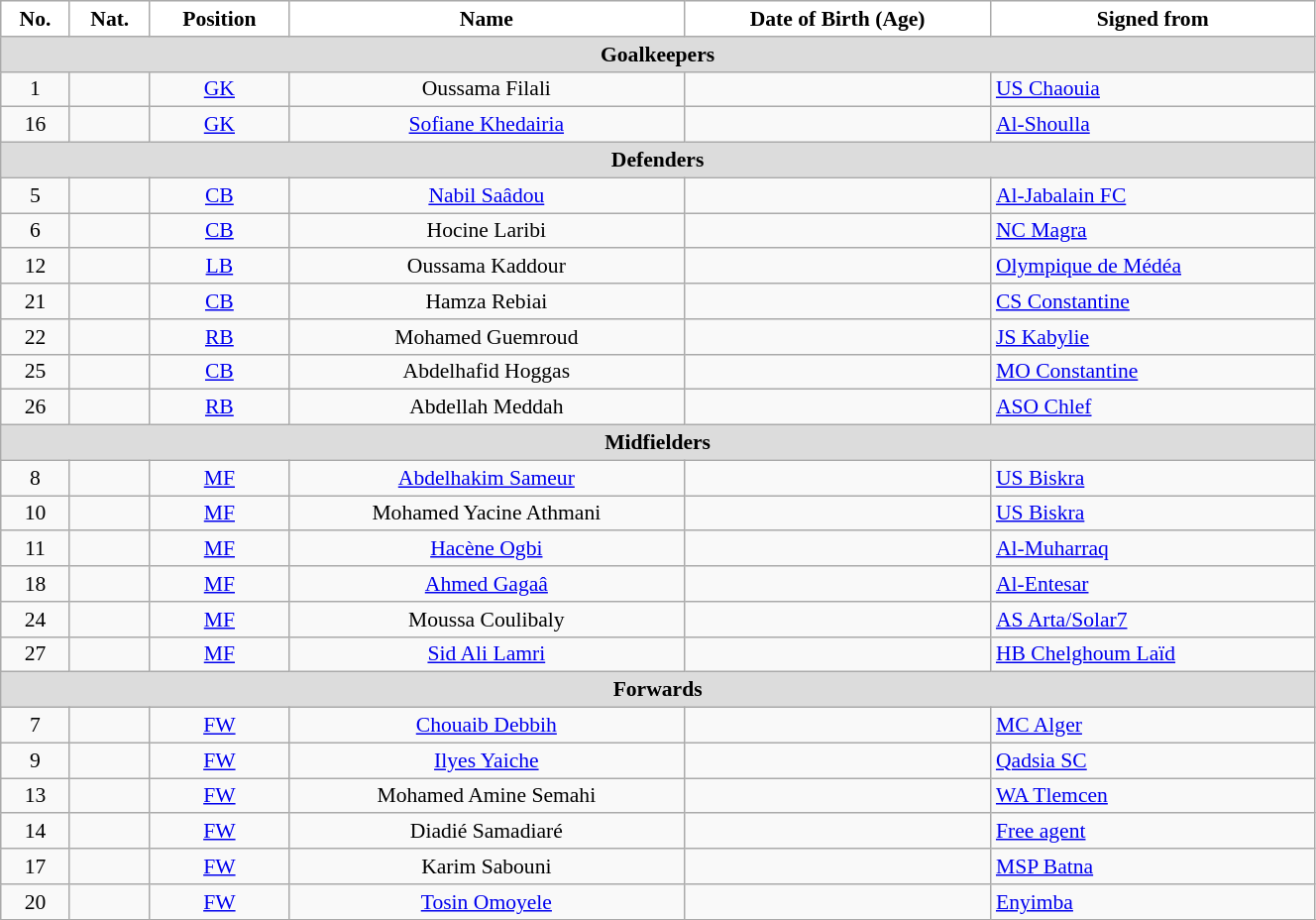<table class="wikitable" style="text-align:center; font-size:90%; width:70%">
<tr>
<th style="background:white; color:black; text-align:center;">No.</th>
<th style="background:white; color:black; text-align:center;">Nat.</th>
<th style="background:white; color:black; text-align:center;">Position</th>
<th style="background:white; color:black; text-align:center;">Name</th>
<th style="background:white; color:black; text-align:center;">Date of Birth (Age)</th>
<th style="background:white; color:black; text-align:center;">Signed from</th>
</tr>
<tr>
<th colspan=10 style="background:#DCDCDC; text-align:center;">Goalkeepers</th>
</tr>
<tr>
<td>1</td>
<td></td>
<td><a href='#'>GK</a></td>
<td>Oussama Filali</td>
<td></td>
<td style="text-align:left"> <a href='#'>US Chaouia</a></td>
</tr>
<tr>
<td>16</td>
<td></td>
<td><a href='#'>GK</a></td>
<td><a href='#'>Sofiane Khedairia</a></td>
<td></td>
<td style="text-align:left"> <a href='#'>Al-Shoulla</a></td>
</tr>
<tr>
<th colspan=10 style="background:#DCDCDC; text-align:center;">Defenders</th>
</tr>
<tr>
<td>5</td>
<td></td>
<td><a href='#'>CB</a></td>
<td><a href='#'>Nabil Saâdou</a></td>
<td></td>
<td style="text-align:left"> <a href='#'>Al-Jabalain FC</a></td>
</tr>
<tr>
<td>6</td>
<td></td>
<td><a href='#'>CB</a></td>
<td>Hocine Laribi</td>
<td></td>
<td style="text-align:left"> <a href='#'>NC Magra</a></td>
</tr>
<tr>
<td>12</td>
<td></td>
<td><a href='#'>LB</a></td>
<td>Oussama Kaddour</td>
<td></td>
<td style="text-align:left"> <a href='#'>Olympique de Médéa</a></td>
</tr>
<tr>
<td>21</td>
<td></td>
<td><a href='#'>CB</a></td>
<td>Hamza Rebiai</td>
<td></td>
<td style="text-align:left"> <a href='#'>CS Constantine</a></td>
</tr>
<tr>
<td>22</td>
<td></td>
<td><a href='#'>RB</a></td>
<td>Mohamed Guemroud</td>
<td></td>
<td style="text-align:left"> <a href='#'>JS Kabylie</a></td>
</tr>
<tr>
<td>25</td>
<td></td>
<td><a href='#'>CB</a></td>
<td>Abdelhafid Hoggas</td>
<td></td>
<td style="text-align:left"> <a href='#'>MO Constantine</a></td>
</tr>
<tr>
<td>26</td>
<td></td>
<td><a href='#'>RB</a></td>
<td>Abdellah Meddah</td>
<td></td>
<td style="text-align:left"> <a href='#'>ASO Chlef</a></td>
</tr>
<tr>
<th colspan=10 style="background:#DCDCDC; text-align:center;">Midfielders</th>
</tr>
<tr>
<td>8</td>
<td></td>
<td><a href='#'>MF</a></td>
<td><a href='#'>Abdelhakim Sameur</a></td>
<td></td>
<td style="text-align:left"> <a href='#'>US Biskra</a></td>
</tr>
<tr>
<td>10</td>
<td></td>
<td><a href='#'>MF</a></td>
<td>Mohamed Yacine Athmani</td>
<td></td>
<td style="text-align:left"> <a href='#'>US Biskra</a></td>
</tr>
<tr>
<td>11</td>
<td></td>
<td><a href='#'>MF</a></td>
<td><a href='#'>Hacène Ogbi</a></td>
<td></td>
<td style="text-align:left"> <a href='#'>Al-Muharraq</a></td>
</tr>
<tr>
<td>18</td>
<td></td>
<td><a href='#'>MF</a></td>
<td><a href='#'>Ahmed Gagaâ</a></td>
<td></td>
<td style="text-align:left"> <a href='#'>Al-Entesar</a></td>
</tr>
<tr>
<td>24</td>
<td></td>
<td><a href='#'>MF</a></td>
<td>Moussa Coulibaly</td>
<td></td>
<td style="text-align:left"> <a href='#'>AS Arta/Solar7</a></td>
</tr>
<tr>
<td>27</td>
<td></td>
<td><a href='#'>MF</a></td>
<td><a href='#'>Sid Ali Lamri</a></td>
<td></td>
<td style="text-align:left"> <a href='#'>HB Chelghoum Laïd</a></td>
</tr>
<tr>
<th colspan=10 style="background:#DCDCDC; text-align:center;">Forwards</th>
</tr>
<tr>
<td>7</td>
<td></td>
<td><a href='#'>FW</a></td>
<td><a href='#'>Chouaib Debbih</a></td>
<td></td>
<td style="text-align:left"> <a href='#'>MC Alger</a></td>
</tr>
<tr>
<td>9</td>
<td></td>
<td><a href='#'>FW</a></td>
<td><a href='#'>Ilyes Yaiche</a></td>
<td></td>
<td style="text-align:left"> <a href='#'>Qadsia SC</a></td>
</tr>
<tr>
<td>13</td>
<td></td>
<td><a href='#'>FW</a></td>
<td>Mohamed Amine Semahi</td>
<td></td>
<td style="text-align:left"> <a href='#'>WA Tlemcen</a></td>
</tr>
<tr>
<td>14</td>
<td></td>
<td><a href='#'>FW</a></td>
<td>Diadié Samadiaré</td>
<td></td>
<td style="text-align:left"><a href='#'>Free agent</a></td>
</tr>
<tr>
<td>17</td>
<td></td>
<td><a href='#'>FW</a></td>
<td>Karim Sabouni</td>
<td></td>
<td style="text-align:left"> <a href='#'>MSP Batna</a></td>
</tr>
<tr>
<td>20</td>
<td></td>
<td><a href='#'>FW</a></td>
<td><a href='#'>Tosin Omoyele</a></td>
<td></td>
<td style="text-align:left"> <a href='#'>Enyimba</a></td>
</tr>
<tr>
</tr>
</table>
